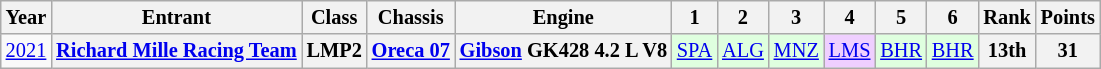<table class="wikitable" style="text-align:center; font-size:85%">
<tr>
<th>Year</th>
<th>Entrant</th>
<th>Class</th>
<th>Chassis</th>
<th>Engine</th>
<th>1</th>
<th>2</th>
<th>3</th>
<th>4</th>
<th>5</th>
<th>6</th>
<th>Rank</th>
<th>Points</th>
</tr>
<tr>
<td><a href='#'>2021</a></td>
<th nowrap><a href='#'>Richard Mille Racing Team</a></th>
<th>LMP2</th>
<th nowrap><a href='#'>Oreca 07</a></th>
<th nowrap><a href='#'>Gibson</a> GK428 4.2 L V8</th>
<td style="background:#DFFFDF;"><a href='#'>SPA</a><br></td>
<td style="background:#DFFFDF;"><a href='#'>ALG</a><br></td>
<td style="background:#DFFFDF;"><a href='#'>MNZ</a><br></td>
<td style="background:#EFCFFF;"><a href='#'>LMS</a><br></td>
<td style="background:#DFFFDF;"><a href='#'>BHR</a><br></td>
<td style="background:#DFFFDF;"><a href='#'>BHR</a><br></td>
<th>13th</th>
<th>31</th>
</tr>
</table>
